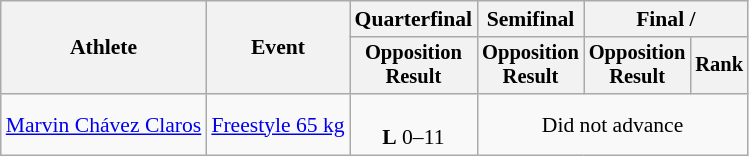<table class=wikitable style=font-size:90%;text-align:center>
<tr>
<th rowspan=2>Athlete</th>
<th rowspan=2>Event</th>
<th>Quarterfinal</th>
<th>Semifinal</th>
<th colspan=2>Final / </th>
</tr>
<tr style=font-size:95%>
<th>Opposition<br>Result</th>
<th>Opposition<br>Result</th>
<th>Opposition<br>Result</th>
<th>Rank</th>
</tr>
<tr>
<td align=left><a href='#'>Marvin Chávez Claros</a></td>
<td align=left><a href='#'>Freestyle 65 kg</a></td>
<td><br><strong>L</strong> 0–11</td>
<td colspan="3">Did not advance</td>
</tr>
</table>
